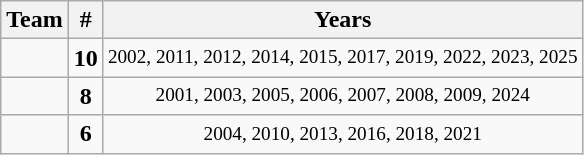<table class="wikitable" style="text-align:center;">
<tr>
<th>Team</th>
<th>#</th>
<th>Years</th>
</tr>
<tr>
<td style=><strong><a href='#'></a></strong></td>
<td><strong>10</strong></td>
<td style="font-size:80%;">2002, 2011, 2012, 2014, 2015, 2017, 2019, 2022, 2023, 2025</td>
</tr>
<tr>
<td style=><strong><a href='#'></a></strong></td>
<td><strong>8</strong></td>
<td style="font-size:80%;">2001, 2003, 2005, 2006, 2007, 2008, 2009, 2024</td>
</tr>
<tr>
<td style=><strong></strong></td>
<td><strong>6</strong></td>
<td style="font-size:80%;">2004, 2010, 2013, 2016, 2018, 2021</td>
</tr>
</table>
